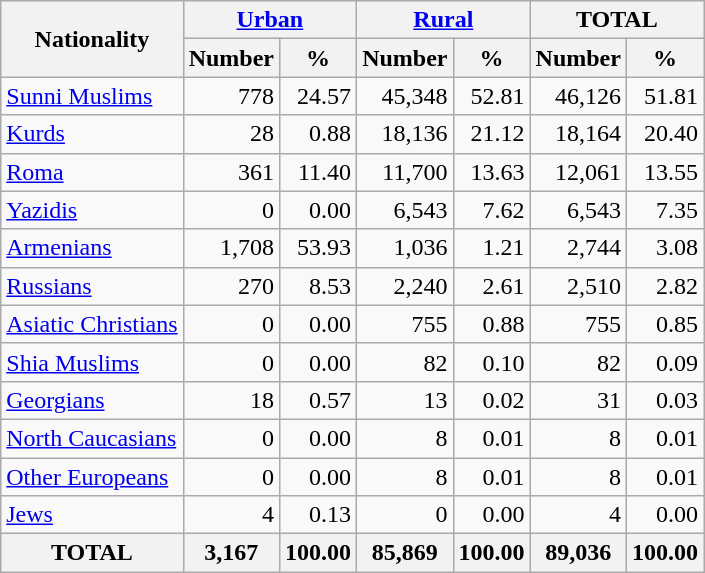<table class="wikitable sortable">
<tr>
<th rowspan="2">Nationality</th>
<th colspan="2"><a href='#'>Urban</a></th>
<th colspan="2"><a href='#'>Rural</a></th>
<th colspan="2">TOTAL</th>
</tr>
<tr>
<th>Number</th>
<th>%</th>
<th>Number</th>
<th>%</th>
<th>Number</th>
<th>%</th>
</tr>
<tr>
<td><a href='#'>Sunni Muslims</a></td>
<td align="right">778</td>
<td align="right">24.57</td>
<td align="right">45,348</td>
<td align="right">52.81</td>
<td align="right">46,126</td>
<td align="right">51.81</td>
</tr>
<tr>
<td><a href='#'>Kurds</a></td>
<td align="right">28</td>
<td align="right">0.88</td>
<td align="right">18,136</td>
<td align="right">21.12</td>
<td align="right">18,164</td>
<td align="right">20.40</td>
</tr>
<tr>
<td><a href='#'>Roma</a></td>
<td align="right">361</td>
<td align="right">11.40</td>
<td align="right">11,700</td>
<td align="right">13.63</td>
<td align="right">12,061</td>
<td align="right">13.55</td>
</tr>
<tr>
<td><a href='#'>Yazidis</a></td>
<td align="right">0</td>
<td align="right">0.00</td>
<td align="right">6,543</td>
<td align="right">7.62</td>
<td align="right">6,543</td>
<td align="right">7.35</td>
</tr>
<tr>
<td><a href='#'>Armenians</a></td>
<td align="right">1,708</td>
<td align="right">53.93</td>
<td align="right">1,036</td>
<td align="right">1.21</td>
<td align="right">2,744</td>
<td align="right">3.08</td>
</tr>
<tr>
<td><a href='#'>Russians</a></td>
<td align="right">270</td>
<td align="right">8.53</td>
<td align="right">2,240</td>
<td align="right">2.61</td>
<td align="right">2,510</td>
<td align="right">2.82</td>
</tr>
<tr>
<td><a href='#'>Asiatic Christians</a></td>
<td align="right">0</td>
<td align="right">0.00</td>
<td align="right">755</td>
<td align="right">0.88</td>
<td align="right">755</td>
<td align="right">0.85</td>
</tr>
<tr>
<td><a href='#'>Shia Muslims</a></td>
<td align="right">0</td>
<td align="right">0.00</td>
<td align="right">82</td>
<td align="right">0.10</td>
<td align="right">82</td>
<td align="right">0.09</td>
</tr>
<tr>
<td><a href='#'>Georgians</a></td>
<td align="right">18</td>
<td align="right">0.57</td>
<td align="right">13</td>
<td align="right">0.02</td>
<td align="right">31</td>
<td align="right">0.03</td>
</tr>
<tr>
<td><a href='#'>North Caucasians</a></td>
<td align="right">0</td>
<td align="right">0.00</td>
<td align="right">8</td>
<td align="right">0.01</td>
<td align="right">8</td>
<td align="right">0.01</td>
</tr>
<tr>
<td><a href='#'>Other Europeans</a></td>
<td align="right">0</td>
<td align="right">0.00</td>
<td align="right">8</td>
<td align="right">0.01</td>
<td align="right">8</td>
<td align="right">0.01</td>
</tr>
<tr>
<td><a href='#'>Jews</a></td>
<td align="right">4</td>
<td align="right">0.13</td>
<td align="right">0</td>
<td align="right">0.00</td>
<td align="right">4</td>
<td align="right">0.00</td>
</tr>
<tr>
<th>TOTAL</th>
<th>3,167</th>
<th>100.00</th>
<th>85,869</th>
<th>100.00</th>
<th>89,036</th>
<th>100.00</th>
</tr>
</table>
